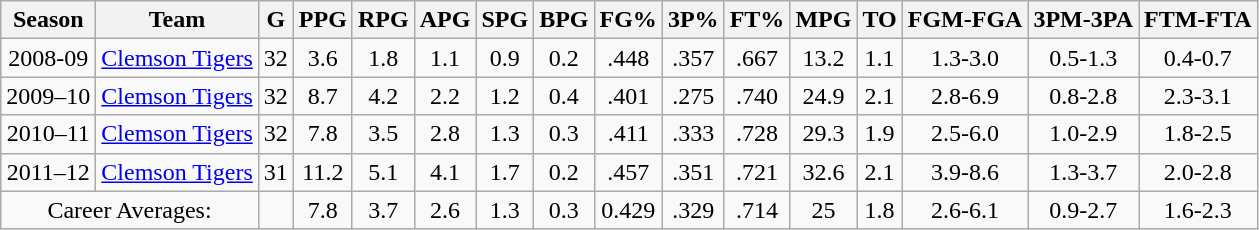<table class="wikitable" style="text-align: center;">
<tr>
<th>Season</th>
<th>Team</th>
<th>G</th>
<th>PPG</th>
<th>RPG</th>
<th>APG</th>
<th>SPG</th>
<th>BPG</th>
<th>FG%</th>
<th>3P%</th>
<th>FT%</th>
<th>MPG</th>
<th>TO</th>
<th>FGM-FGA</th>
<th>3PM-3PA</th>
<th>FTM-FTA</th>
</tr>
<tr>
<td>2008-09</td>
<td><a href='#'>Clemson Tigers</a></td>
<td>32</td>
<td>3.6</td>
<td>1.8</td>
<td>1.1</td>
<td>0.9</td>
<td>0.2</td>
<td>.448</td>
<td>.357</td>
<td>.667</td>
<td>13.2</td>
<td>1.1</td>
<td>1.3-3.0</td>
<td>0.5-1.3</td>
<td>0.4-0.7</td>
</tr>
<tr>
<td>2009–10</td>
<td><a href='#'>Clemson Tigers</a></td>
<td>32</td>
<td>8.7</td>
<td>4.2</td>
<td>2.2</td>
<td>1.2</td>
<td>0.4</td>
<td>.401</td>
<td>.275</td>
<td>.740</td>
<td>24.9</td>
<td>2.1</td>
<td>2.8-6.9</td>
<td>0.8-2.8</td>
<td>2.3-3.1</td>
</tr>
<tr>
<td>2010–11</td>
<td><a href='#'>Clemson Tigers</a></td>
<td>32</td>
<td>7.8</td>
<td>3.5</td>
<td>2.8</td>
<td>1.3</td>
<td>0.3</td>
<td>.411</td>
<td>.333</td>
<td>.728</td>
<td>29.3</td>
<td>1.9</td>
<td>2.5-6.0</td>
<td>1.0-2.9</td>
<td>1.8-2.5</td>
</tr>
<tr>
<td>2011–12</td>
<td><a href='#'>Clemson Tigers</a></td>
<td>31</td>
<td>11.2</td>
<td>5.1</td>
<td>4.1</td>
<td>1.7</td>
<td>0.2</td>
<td>.457</td>
<td>.351</td>
<td>.721</td>
<td>32.6</td>
<td>2.1</td>
<td>3.9-8.6</td>
<td>1.3-3.7</td>
<td>2.0-2.8</td>
</tr>
<tr>
<td colspan=2>Career Averages:</td>
<td></td>
<td>7.8</td>
<td>3.7</td>
<td>2.6</td>
<td>1.3</td>
<td>0.3</td>
<td>0.429</td>
<td>.329</td>
<td>.714</td>
<td>25</td>
<td>1.8</td>
<td>2.6-6.1</td>
<td>0.9-2.7</td>
<td>1.6-2.3</td>
</tr>
</table>
